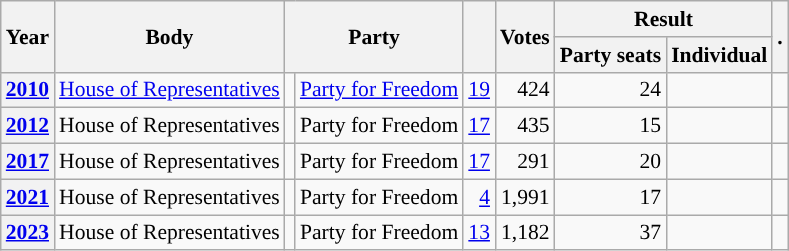<table class="wikitable plainrowheaders sortable" border=2 cellpadding=4 cellspacing=0 style="border: 1px #aaa solid; font-size: 90%; text-align:center;">
<tr>
<th scope="col" rowspan=2>Year</th>
<th scope="col" rowspan=2>Body</th>
<th scope="col" colspan=2 rowspan=2>Party</th>
<th scope="col" rowspan=2></th>
<th scope="col" rowspan=2>Votes</th>
<th scope="colgroup" colspan=2>Result</th>
<th scope="col" rowspan=2 class="unsortable">.</th>
</tr>
<tr>
<th scope="col">Party seats</th>
<th scope="col">Individual</th>
</tr>
<tr>
<th scope="row"><a href='#'>2010</a></th>
<td><a href='#'>House of Representatives</a></td>
<td style="background-color:"></td>
<td><a href='#'>Party for Freedom</a></td>
<td style=text-align:right><a href='#'>19</a></td>
<td style=text-align:right>424</td>
<td style=text-align:right>24</td>
<td></td>
<td></td>
</tr>
<tr>
<th scope="row"><a href='#'>2012</a></th>
<td>House of Representatives</td>
<td style="background-color:"></td>
<td>Party for Freedom</td>
<td style=text-align:right><a href='#'>17</a></td>
<td style=text-align:right>435</td>
<td style=text-align:right>15</td>
<td></td>
<td></td>
</tr>
<tr>
<th scope="row"><a href='#'>2017</a></th>
<td>House of Representatives</td>
<td style="background-color:"></td>
<td>Party for Freedom</td>
<td style=text-align:right><a href='#'>17</a></td>
<td style=text-align:right>291</td>
<td style=text-align:right>20</td>
<td></td>
<td></td>
</tr>
<tr>
<th scope="row"><a href='#'>2021</a></th>
<td>House of Representatives</td>
<td style="background-color:"></td>
<td>Party for Freedom</td>
<td style=text-align:right><a href='#'>4</a></td>
<td style=text-align:right>1,991</td>
<td style=text-align:right>17</td>
<td></td>
<td></td>
</tr>
<tr>
<th scope="row"><a href='#'>2023</a></th>
<td>House of Representatives</td>
<td style="background-color:"></td>
<td>Party for Freedom</td>
<td style=text-align:right><a href='#'>13</a></td>
<td style=text-align:right>1,182</td>
<td style=text-align:right>37</td>
<td></td>
<td></td>
</tr>
</table>
